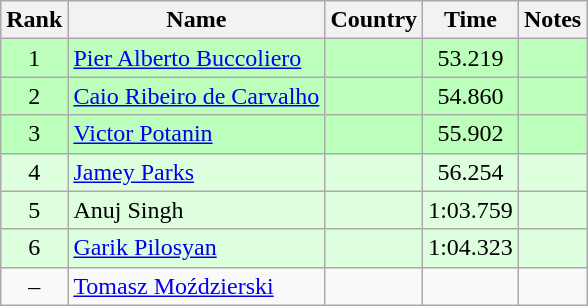<table class="wikitable" style="text-align:center">
<tr>
<th>Rank</th>
<th>Name</th>
<th>Country</th>
<th>Time</th>
<th>Notes</th>
</tr>
<tr bgcolor=bbffbb>
<td>1</td>
<td align="left"><a href='#'>Pier Alberto Buccoliero</a></td>
<td align="left"></td>
<td>53.219</td>
<td></td>
</tr>
<tr bgcolor=bbffbb>
<td>2</td>
<td align="left"><a href='#'>Caio Ribeiro de Carvalho</a></td>
<td align="left"></td>
<td>54.860</td>
<td></td>
</tr>
<tr bgcolor=bbffbb>
<td>3</td>
<td align="left"><a href='#'>Victor Potanin</a></td>
<td align="left"></td>
<td>55.902</td>
<td></td>
</tr>
<tr bgcolor=ddffdd>
<td>4</td>
<td align="left"><a href='#'>Jamey Parks</a></td>
<td align="left"></td>
<td>56.254</td>
<td></td>
</tr>
<tr bgcolor=ddffdd>
<td>5</td>
<td align="left">Anuj Singh</td>
<td align="left"></td>
<td>1:03.759</td>
<td></td>
</tr>
<tr bgcolor=ddffdd>
<td>6</td>
<td align="left"><a href='#'>Garik Pilosyan</a></td>
<td align="left"></td>
<td>1:04.323</td>
<td></td>
</tr>
<tr>
<td>–</td>
<td align="left"><a href='#'>Tomasz Moździerski</a></td>
<td align="left"></td>
<td></td>
<td></td>
</tr>
</table>
